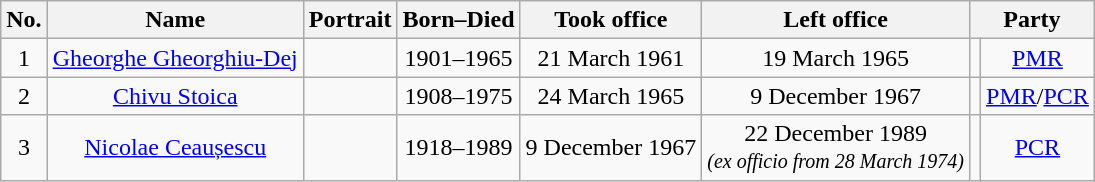<table class="wikitable" style="text-align:center">
<tr>
<th>No.</th>
<th>Name</th>
<th>Portrait</th>
<th>Born–Died</th>
<th>Took office</th>
<th>Left office</th>
<th colspan=2>Party</th>
</tr>
<tr>
<td>1</td>
<td><a href='#'>Gheorghe Gheorghiu-Dej</a></td>
<td></td>
<td>1901–1965</td>
<td>21 March 1961</td>
<td>19 March 1965</td>
<td bgcolor=></td>
<td><a href='#'>PMR</a></td>
</tr>
<tr>
<td>2</td>
<td><a href='#'>Chivu Stoica</a></td>
<td></td>
<td>1908–1975</td>
<td>24 March 1965</td>
<td>9 December 1967</td>
<td bgcolor=></td>
<td><a href='#'>PMR</a>/<a href='#'>PCR</a></td>
</tr>
<tr>
<td>3</td>
<td><a href='#'>Nicolae Ceaușescu</a></td>
<td></td>
<td>1918–1989</td>
<td>9 December 1967</td>
<td>22 December 1989<br><small><em>(ex officio from 28 March 1974)</em></small></td>
<td bgcolor=></td>
<td><a href='#'>PCR</a></td>
</tr>
</table>
